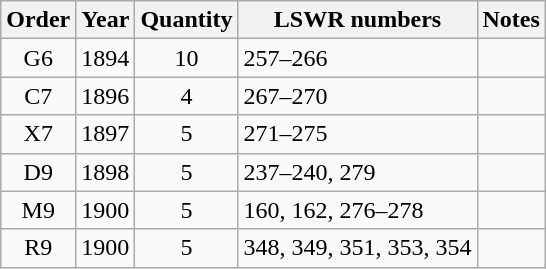<table class="wikitable" style=text-align:center>
<tr>
<th>Order</th>
<th>Year</th>
<th>Quantity</th>
<th>LSWR numbers</th>
<th>Notes</th>
</tr>
<tr>
<td>G6</td>
<td>1894</td>
<td>10</td>
<td align=left>257–266</td>
<td align=left></td>
</tr>
<tr>
<td>C7</td>
<td>1896</td>
<td>4</td>
<td align=left>267–270</td>
<td align=left></td>
</tr>
<tr>
<td>X7</td>
<td>1897</td>
<td>5</td>
<td align=left>271–275</td>
<td align=left></td>
</tr>
<tr>
<td>D9</td>
<td>1898</td>
<td>5</td>
<td align=left>237–240, 279</td>
<td align=left></td>
</tr>
<tr>
<td>M9</td>
<td>1900</td>
<td>5</td>
<td align=left>160, 162, 276–278</td>
<td align=left></td>
</tr>
<tr>
<td>R9</td>
<td>1900</td>
<td>5</td>
<td align=left>348, 349, 351, 353, 354</td>
<td align=left></td>
</tr>
</table>
